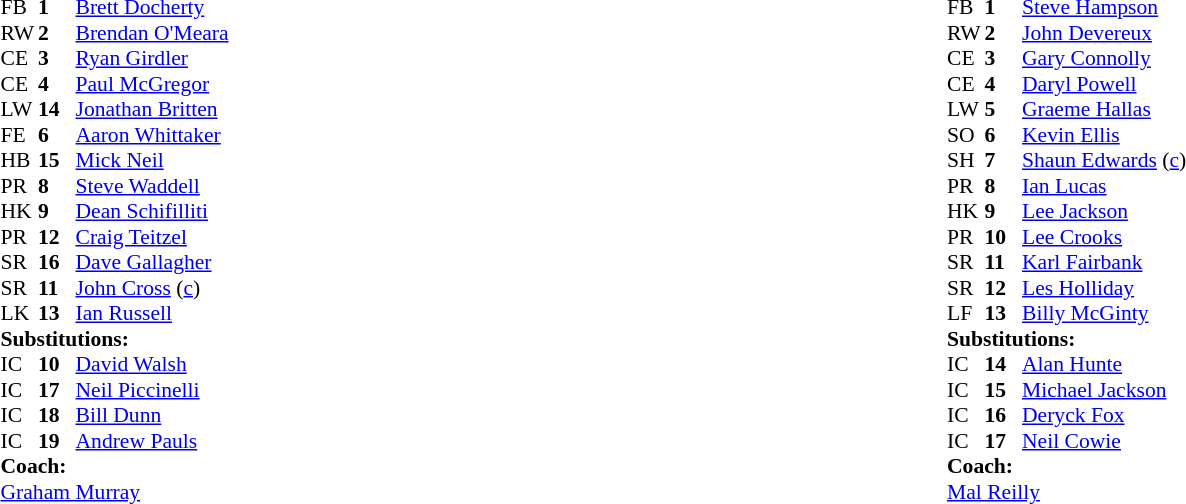<table width="100%">
<tr>
<td valign="top" width="50%"><br><table style="font-size: 90%" cellspacing="0" cellpadding="0">
<tr>
<th width="25"></th>
<th width="25"></th>
</tr>
<tr>
<td>FB</td>
<td><strong>1</strong></td>
<td><a href='#'>Brett Docherty</a></td>
</tr>
<tr>
<td>RW</td>
<td><strong>2</strong></td>
<td><a href='#'>Brendan O'Meara</a></td>
</tr>
<tr>
<td>CE</td>
<td><strong>3</strong></td>
<td><a href='#'>Ryan Girdler</a></td>
</tr>
<tr>
<td>CE</td>
<td><strong>4</strong></td>
<td><a href='#'>Paul McGregor</a></td>
</tr>
<tr>
<td>LW</td>
<td><strong>14</strong></td>
<td><a href='#'>Jonathan Britten</a></td>
</tr>
<tr>
<td>FE</td>
<td><strong>6</strong></td>
<td><a href='#'>Aaron Whittaker</a></td>
</tr>
<tr>
<td>HB</td>
<td><strong>15</strong></td>
<td><a href='#'>Mick Neil</a></td>
</tr>
<tr>
<td>PR</td>
<td><strong>8</strong></td>
<td><a href='#'>Steve Waddell</a></td>
</tr>
<tr>
<td>HK</td>
<td><strong>9</strong></td>
<td><a href='#'>Dean Schifilliti</a></td>
</tr>
<tr>
<td>PR</td>
<td><strong>12</strong></td>
<td><a href='#'>Craig Teitzel</a></td>
</tr>
<tr>
<td>SR</td>
<td><strong>16</strong></td>
<td><a href='#'>Dave Gallagher</a></td>
</tr>
<tr>
<td>SR</td>
<td><strong>11</strong></td>
<td><a href='#'>John Cross</a> (<a href='#'>c</a>)</td>
</tr>
<tr>
<td>LK</td>
<td><strong>13</strong></td>
<td><a href='#'>Ian Russell</a></td>
</tr>
<tr>
<td colspan=3><strong>Substitutions:</strong></td>
</tr>
<tr>
<td>IC</td>
<td><strong>10</strong></td>
<td><a href='#'>David Walsh</a></td>
</tr>
<tr>
<td>IC</td>
<td><strong>17</strong></td>
<td><a href='#'>Neil Piccinelli</a></td>
</tr>
<tr>
<td>IC</td>
<td><strong>18</strong></td>
<td><a href='#'>Bill Dunn</a></td>
</tr>
<tr>
<td>IC</td>
<td><strong>19</strong></td>
<td><a href='#'>Andrew Pauls</a></td>
</tr>
<tr>
<td colspan=3><strong>Coach:</strong></td>
</tr>
<tr>
<td colspan="4"> <a href='#'>Graham Murray</a></td>
</tr>
</table>
</td>
<td valign="top" width="50%"><br><table style="font-size: 90%" cellspacing="0" cellpadding="0">
<tr>
<th width="25"></th>
<th width="25"></th>
</tr>
<tr>
<td>FB</td>
<td><strong>1</strong></td>
<td><a href='#'>Steve Hampson</a></td>
</tr>
<tr>
<td>RW</td>
<td><strong>2</strong></td>
<td><a href='#'>John Devereux</a></td>
</tr>
<tr>
<td>CE</td>
<td><strong>3</strong></td>
<td><a href='#'>Gary Connolly</a></td>
</tr>
<tr>
<td>CE</td>
<td><strong>4</strong></td>
<td><a href='#'>Daryl Powell</a></td>
</tr>
<tr>
<td>LW</td>
<td><strong>5</strong></td>
<td><a href='#'>Graeme Hallas</a></td>
</tr>
<tr>
<td>SO</td>
<td><strong>6</strong></td>
<td><a href='#'>Kevin Ellis</a></td>
</tr>
<tr>
<td>SH</td>
<td><strong>7</strong></td>
<td><a href='#'>Shaun Edwards</a> (<a href='#'>c</a>)</td>
</tr>
<tr>
<td>PR</td>
<td><strong>8</strong></td>
<td><a href='#'>Ian Lucas</a></td>
</tr>
<tr>
<td>HK</td>
<td><strong>9</strong></td>
<td><a href='#'>Lee Jackson</a></td>
</tr>
<tr>
<td>PR</td>
<td><strong>10</strong></td>
<td><a href='#'>Lee Crooks</a></td>
</tr>
<tr>
<td>SR</td>
<td><strong>11</strong></td>
<td><a href='#'>Karl Fairbank</a></td>
</tr>
<tr>
<td>SR</td>
<td><strong>12</strong></td>
<td><a href='#'>Les Holliday</a></td>
</tr>
<tr>
<td>LF</td>
<td><strong>13</strong></td>
<td><a href='#'>Billy McGinty</a></td>
</tr>
<tr>
<td colspan=3><strong>Substitutions:</strong></td>
</tr>
<tr>
<td>IC</td>
<td><strong>14</strong></td>
<td><a href='#'>Alan Hunte</a></td>
</tr>
<tr>
<td>IC</td>
<td><strong>15</strong></td>
<td><a href='#'>Michael Jackson</a></td>
</tr>
<tr>
<td>IC</td>
<td><strong>16</strong></td>
<td><a href='#'>Deryck Fox</a></td>
</tr>
<tr>
<td>IC</td>
<td><strong>17</strong></td>
<td><a href='#'>Neil Cowie</a></td>
</tr>
<tr>
<td colspan=3><strong>Coach:</strong></td>
</tr>
<tr>
<td colspan="4"> <a href='#'>Mal Reilly</a></td>
</tr>
</table>
</td>
</tr>
</table>
